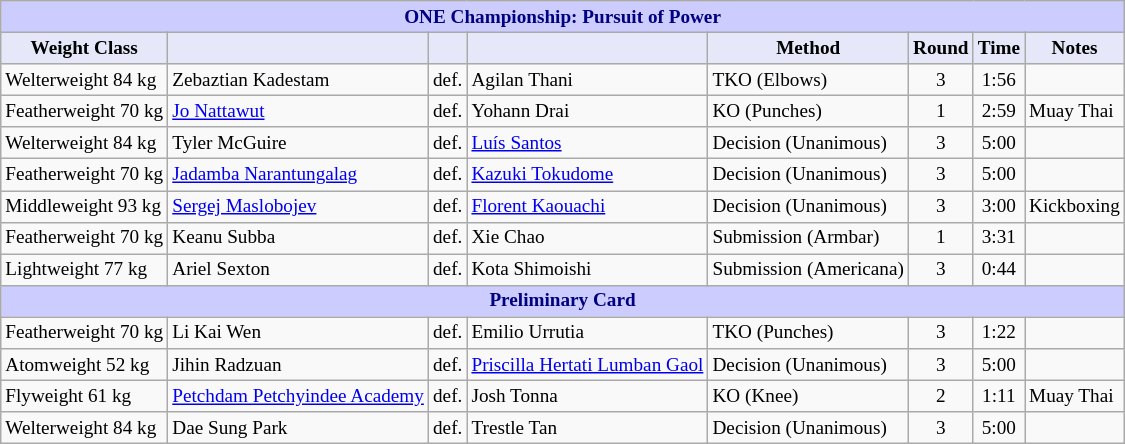<table class="wikitable" style="font-size: 80%;">
<tr>
<th colspan="8" style="background-color: #ccf; color: #000080; text-align: center;"><strong>ONE Championship: Pursuit of Power</strong></th>
</tr>
<tr>
<th colspan="1" style="background-color: #E6E8FA; color: #000000; text-align: center;">Weight Class</th>
<th colspan="1" style="background-color: #E6E8FA; color: #000000; text-align: center;"></th>
<th colspan="1" style="background-color: #E6E8FA; color: #000000; text-align: center;"></th>
<th colspan="1" style="background-color: #E6E8FA; color: #000000; text-align: center;"></th>
<th colspan="1" style="background-color: #E6E8FA; color: #000000; text-align: center;">Method</th>
<th colspan="1" style="background-color: #E6E8FA; color: #000000; text-align: center;">Round</th>
<th colspan="1" style="background-color: #E6E8FA; color: #000000; text-align: center;">Time</th>
<th colspan="1" style="background-color: #E6E8FA; color: #000000; text-align: center;">Notes</th>
</tr>
<tr>
<td>Welterweight 84 kg</td>
<td> Zebaztian Kadestam</td>
<td>def.</td>
<td> Agilan Thani</td>
<td>TKO (Elbows)</td>
<td align=center>3</td>
<td align=center>1:56</td>
<td></td>
</tr>
<tr>
<td>Featherweight 70 kg</td>
<td> <a href='#'>Jo Nattawut</a></td>
<td>def.</td>
<td> Yohann Drai</td>
<td>KO (Punches)</td>
<td align=center>1</td>
<td align=center>2:59</td>
<td>Muay Thai</td>
</tr>
<tr>
<td>Welterweight 84 kg</td>
<td> Tyler McGuire</td>
<td>def.</td>
<td> <a href='#'>Luís Santos</a></td>
<td>Decision (Unanimous)</td>
<td align=center>3</td>
<td align=center>5:00</td>
<td></td>
</tr>
<tr>
<td>Featherweight 70 kg</td>
<td> <a href='#'>Jadamba Narantungalag</a></td>
<td>def.</td>
<td> <a href='#'>Kazuki Tokudome</a></td>
<td>Decision (Unanimous)</td>
<td align=center>3</td>
<td align=center>5:00</td>
<td></td>
</tr>
<tr>
<td>Middleweight 93 kg</td>
<td> <a href='#'>Sergej Maslobojev</a></td>
<td>def.</td>
<td> <a href='#'>Florent Kaouachi</a></td>
<td>Decision (Unanimous)</td>
<td align=center>3</td>
<td align=center>3:00</td>
<td>Kickboxing</td>
</tr>
<tr>
<td>Featherweight 70 kg</td>
<td> Keanu Subba</td>
<td>def.</td>
<td> Xie Chao</td>
<td>Submission (Armbar)</td>
<td align=center>1</td>
<td align=center>3:31</td>
<td></td>
</tr>
<tr>
<td>Lightweight 77 kg</td>
<td> Ariel Sexton</td>
<td>def.</td>
<td> Kota Shimoishi</td>
<td>Submission (Americana)</td>
<td align=center>3</td>
<td align=center>0:44</td>
<td></td>
</tr>
<tr>
<th colspan="8" style="background-color: #ccf; color: #000080; text-align: center;"><strong>Preliminary Card</strong></th>
</tr>
<tr>
<td>Featherweight 70 kg</td>
<td> Li Kai Wen</td>
<td>def.</td>
<td> Emilio Urrutia</td>
<td>TKO (Punches)</td>
<td align=center>3</td>
<td align=center>1:22</td>
<td></td>
</tr>
<tr>
<td>Atomweight 52 kg</td>
<td> Jihin Radzuan</td>
<td>def.</td>
<td> <a href='#'>Priscilla Hertati Lumban Gaol</a></td>
<td>Decision (Unanimous)</td>
<td align=center>3</td>
<td align=center>5:00</td>
<td></td>
</tr>
<tr>
<td>Flyweight 61 kg</td>
<td> <a href='#'>Petchdam Petchyindee Academy</a></td>
<td>def.</td>
<td> Josh Tonna</td>
<td>KO (Knee)</td>
<td align=center>2</td>
<td align=center>1:11</td>
<td>Muay Thai</td>
</tr>
<tr>
<td>Welterweight 84 kg</td>
<td> Dae Sung Park</td>
<td>def.</td>
<td> Trestle Tan</td>
<td>Decision (Unanimous)</td>
<td align=center>3</td>
<td align=center>5:00</td>
<td></td>
</tr>
</table>
